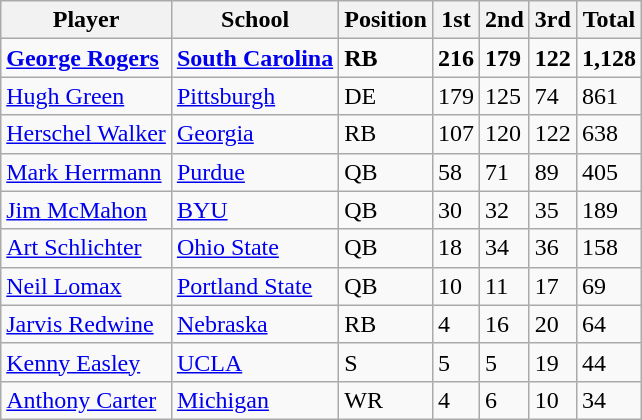<table class="wikitable">
<tr>
<th>Player</th>
<th>School</th>
<th>Position</th>
<th>1st</th>
<th>2nd</th>
<th>3rd</th>
<th>Total</th>
</tr>
<tr>
<td><strong><a href='#'>George Rogers</a></strong></td>
<td><strong><a href='#'>South Carolina</a></strong></td>
<td><strong>RB</strong></td>
<td><strong>216</strong></td>
<td><strong>179</strong></td>
<td><strong>122</strong></td>
<td><strong>1,128</strong></td>
</tr>
<tr>
<td><a href='#'>Hugh Green</a></td>
<td><a href='#'>Pittsburgh</a></td>
<td>DE</td>
<td>179</td>
<td>125</td>
<td>74</td>
<td>861</td>
</tr>
<tr>
<td><a href='#'>Herschel Walker</a></td>
<td><a href='#'>Georgia</a></td>
<td>RB</td>
<td>107</td>
<td>120</td>
<td>122</td>
<td>638</td>
</tr>
<tr>
<td><a href='#'>Mark Herrmann</a></td>
<td><a href='#'>Purdue</a></td>
<td>QB</td>
<td>58</td>
<td>71</td>
<td>89</td>
<td>405</td>
</tr>
<tr>
<td><a href='#'>Jim McMahon</a></td>
<td><a href='#'>BYU</a></td>
<td>QB</td>
<td>30</td>
<td>32</td>
<td>35</td>
<td>189</td>
</tr>
<tr>
<td><a href='#'>Art Schlichter</a></td>
<td><a href='#'>Ohio State</a></td>
<td>QB</td>
<td>18</td>
<td>34</td>
<td>36</td>
<td>158</td>
</tr>
<tr>
<td><a href='#'>Neil Lomax</a></td>
<td><a href='#'>Portland State</a></td>
<td>QB</td>
<td>10</td>
<td>11</td>
<td>17</td>
<td>69</td>
</tr>
<tr>
<td><a href='#'>Jarvis Redwine</a></td>
<td><a href='#'>Nebraska</a></td>
<td>RB</td>
<td>4</td>
<td>16</td>
<td>20</td>
<td>64</td>
</tr>
<tr>
<td><a href='#'>Kenny Easley</a></td>
<td><a href='#'>UCLA</a></td>
<td>S</td>
<td>5</td>
<td>5</td>
<td>19</td>
<td>44</td>
</tr>
<tr>
<td><a href='#'>Anthony Carter</a></td>
<td><a href='#'>Michigan</a></td>
<td>WR</td>
<td>4</td>
<td>6</td>
<td>10</td>
<td>34</td>
</tr>
</table>
